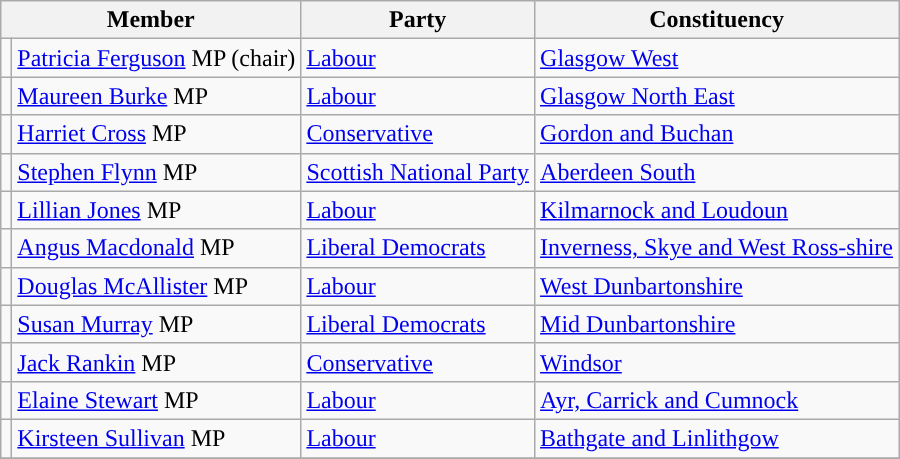<table class="wikitable sortable">
<tr>
<th colspan="2" valign="top">Member</th>
<th valign="top">Party</th>
<th valign="top">Constituency</th>
</tr>
<tr>
<td style="color:inherit;background:"></td>
<td><a href='#'>Patricia Ferguson</a> MP (chair)</td>
<td><a href='#'>Labour</a></td>
<td><a href='#'>Glasgow West</a></td>
</tr>
<tr>
<td style="color:inherit;background:"></td>
<td><a href='#'>Maureen Burke</a> MP</td>
<td><a href='#'>Labour</a></td>
<td><a href='#'>Glasgow North East</a></td>
</tr>
<tr>
<td style="color:inherit;background:"></td>
<td><a href='#'>Harriet Cross</a> MP</td>
<td><a href='#'>Conservative</a></td>
<td><a href='#'>Gordon and Buchan</a></td>
</tr>
<tr>
<td style="color:inherit;background:"></td>
<td><a href='#'>Stephen Flynn</a> MP</td>
<td><a href='#'>Scottish National Party</a></td>
<td><a href='#'>Aberdeen South</a></td>
</tr>
<tr>
<td style="color:inherit;background:"></td>
<td><a href='#'>Lillian Jones</a> MP</td>
<td><a href='#'>Labour</a></td>
<td><a href='#'>Kilmarnock and Loudoun</a></td>
</tr>
<tr>
<td style="color:inherit;background:"></td>
<td><a href='#'>Angus Macdonald</a> MP</td>
<td><a href='#'>Liberal Democrats</a></td>
<td><a href='#'>Inverness, Skye and West Ross-shire</a></td>
</tr>
<tr>
<td style="color:inherit;background:"></td>
<td><a href='#'>Douglas McAllister</a> MP</td>
<td><a href='#'>Labour</a></td>
<td><a href='#'>West Dunbartonshire</a></td>
</tr>
<tr>
<td style="color:inherit;background:"></td>
<td><a href='#'>Susan Murray</a> MP</td>
<td><a href='#'>Liberal Democrats</a></td>
<td><a href='#'>Mid Dunbartonshire</a></td>
</tr>
<tr>
<td style="color:inherit;background:"></td>
<td><a href='#'>Jack Rankin</a> MP</td>
<td><a href='#'>Conservative</a></td>
<td><a href='#'>Windsor</a></td>
</tr>
<tr>
<td style="color:inherit;background:"></td>
<td><a href='#'>Elaine Stewart</a> MP</td>
<td><a href='#'>Labour</a></td>
<td><a href='#'>Ayr, Carrick and Cumnock</a></td>
</tr>
<tr>
<td style="color:inherit;background:"></td>
<td><a href='#'>Kirsteen Sullivan</a> MP</td>
<td><a href='#'>Labour</a></td>
<td><a href='#'>Bathgate and Linlithgow</a></td>
</tr>
<tr>
</tr>
</table>
